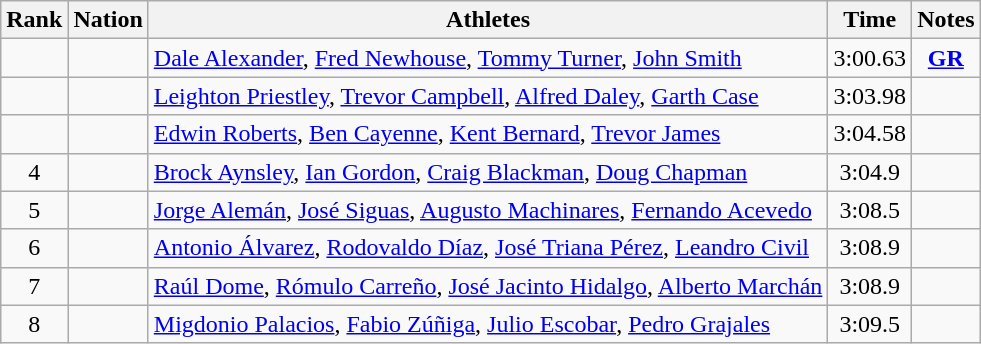<table class="wikitable sortable" style="text-align:center">
<tr>
<th>Rank</th>
<th>Nation</th>
<th>Athletes</th>
<th>Time</th>
<th>Notes</th>
</tr>
<tr>
<td></td>
<td align=left></td>
<td align=left><a href='#'>Dale Alexander</a>, <a href='#'>Fred Newhouse</a>, <a href='#'>Tommy Turner</a>, <a href='#'>John Smith</a></td>
<td>3:00.63</td>
<td><strong><a href='#'>GR</a></strong></td>
</tr>
<tr>
<td></td>
<td align=left></td>
<td align=left><a href='#'>Leighton Priestley</a>, <a href='#'>Trevor Campbell</a>, <a href='#'>Alfred Daley</a>, <a href='#'>Garth Case</a></td>
<td>3:03.98</td>
<td></td>
</tr>
<tr>
<td></td>
<td align=left></td>
<td align=left><a href='#'>Edwin Roberts</a>, <a href='#'>Ben Cayenne</a>, <a href='#'>Kent Bernard</a>, <a href='#'>Trevor James</a></td>
<td>3:04.58</td>
<td></td>
</tr>
<tr>
<td>4</td>
<td align=left></td>
<td align=left><a href='#'>Brock Aynsley</a>, <a href='#'>Ian Gordon</a>, <a href='#'>Craig Blackman</a>, <a href='#'>Doug Chapman</a></td>
<td>3:04.9</td>
<td></td>
</tr>
<tr>
<td>5</td>
<td align=left></td>
<td align=left><a href='#'>Jorge Alemán</a>, <a href='#'>José Siguas</a>, <a href='#'>Augusto Machinares</a>, <a href='#'>Fernando Acevedo</a></td>
<td>3:08.5</td>
<td></td>
</tr>
<tr>
<td>6</td>
<td align=left></td>
<td align=left><a href='#'>Antonio Álvarez</a>, <a href='#'>Rodovaldo Díaz</a>, <a href='#'>José Triana Pérez</a>, <a href='#'>Leandro Civil</a></td>
<td>3:08.9</td>
<td></td>
</tr>
<tr>
<td>7</td>
<td align=left></td>
<td align=left><a href='#'>Raúl Dome</a>, <a href='#'>Rómulo Carreño</a>, <a href='#'>José Jacinto Hidalgo</a>, <a href='#'>Alberto Marchán</a></td>
<td>3:08.9</td>
<td></td>
</tr>
<tr>
<td>8</td>
<td align=left></td>
<td align=left><a href='#'>Migdonio Palacios</a>, <a href='#'>Fabio Zúñiga</a>, <a href='#'>Julio Escobar</a>, <a href='#'>Pedro Grajales</a></td>
<td>3:09.5</td>
<td></td>
</tr>
</table>
